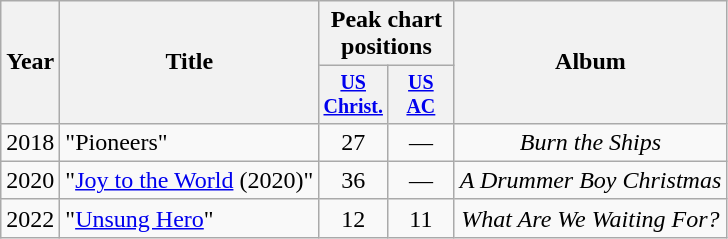<table class="wikitable" style="text-align:center">
<tr>
<th rowspan="2">Year</th>
<th rowspan="2">Title</th>
<th colspan="2">Peak chart positions</th>
<th rowspan="2">Album</th>
</tr>
<tr style="font-size:smaller;">
<th style="width:38px;"><a href='#'>US<br>Christ.</a><br></th>
<th style="width:38px;"><a href='#'>US<br>AC</a><br></th>
</tr>
<tr>
<td>2018</td>
<td style="text-align:left">"Pioneers"<br></td>
<td>27</td>
<td>—</td>
<td><em>Burn the Ships</em></td>
</tr>
<tr>
<td>2020</td>
<td style="text-align:left">"<a href='#'>Joy to the World</a> (2020)"</td>
<td>36</td>
<td>—</td>
<td><em>A Drummer Boy Christmas</em></td>
</tr>
<tr>
<td>2022</td>
<td style="text-align:left">"<a href='#'>Unsung Hero</a>"</td>
<td>12</td>
<td>11</td>
<td><em>What Are We Waiting For?</em></td>
</tr>
</table>
